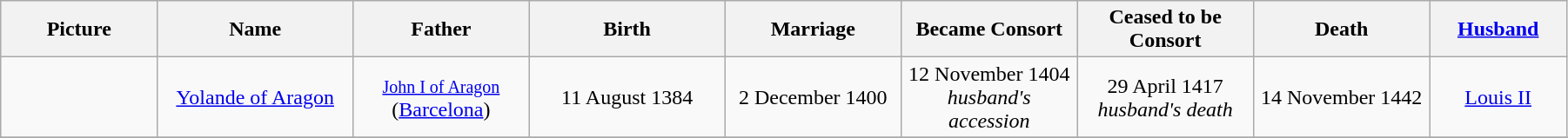<table width=95% class="wikitable">
<tr>
<th width = "8%">Picture</th>
<th width = "10%">Name</th>
<th width = "9%">Father</th>
<th width = "10%">Birth</th>
<th width = "9%">Marriage</th>
<th width = "9%">Became Consort</th>
<th width = "9%">Ceased to be Consort</th>
<th width = "9%">Death</th>
<th width = "7%"><a href='#'>Husband</a></th>
</tr>
<tr>
<td align="center"></td>
<td align="center"><a href='#'>Yolande of Aragon</a></td>
<td align="center"><small><a href='#'>John I of Aragon</a></small><br> (<a href='#'>Barcelona</a>)</td>
<td align="center">11 August 1384</td>
<td align="center">2 December 1400</td>
<td align="center">12 November 1404<br><em>husband's accession</em></td>
<td align="center">29 April 1417<br><em>husband's death</em></td>
<td align="center">14 November 1442</td>
<td align="center"><a href='#'>Louis II</a></td>
</tr>
<tr>
</tr>
</table>
